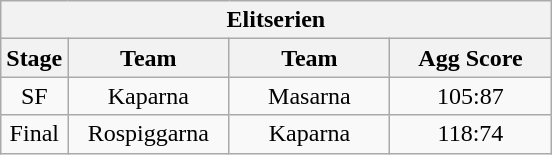<table class="wikitable">
<tr>
<th colspan="4">Elitserien</th>
</tr>
<tr>
<th width=20>Stage</th>
<th width=100>Team</th>
<th width=100>Team</th>
<th width=100>Agg Score</th>
</tr>
<tr align=center>
<td>SF</td>
<td>Kaparna</td>
<td>Masarna</td>
<td>105:87</td>
</tr>
<tr align=center>
<td>Final</td>
<td>Rospiggarna</td>
<td>Kaparna</td>
<td>118:74</td>
</tr>
</table>
